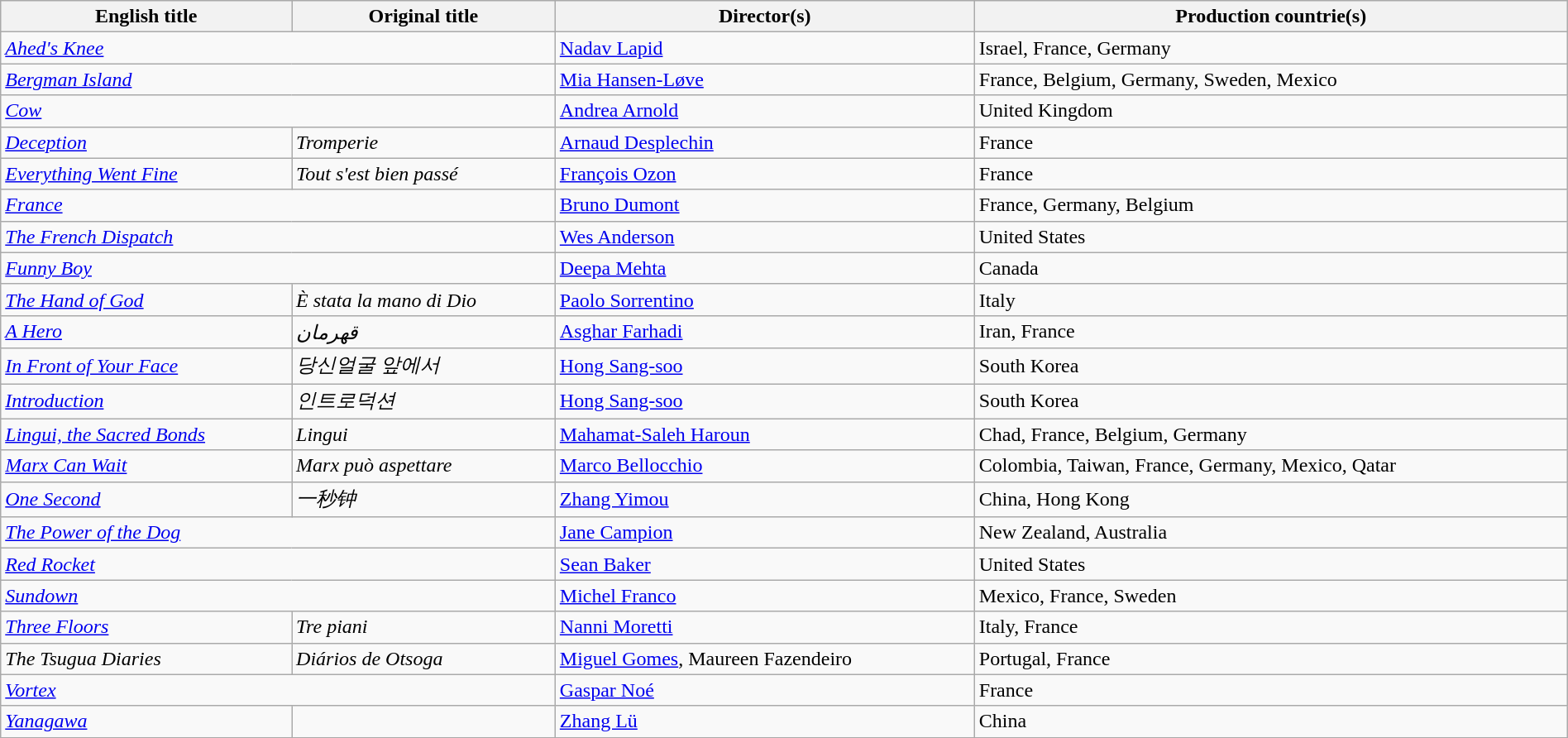<table class="sortable wikitable" style="width:100%; margin-bottom:4px" cellpadding="5">
<tr>
<th scope="col">English title</th>
<th scope="col">Original title</th>
<th scope="col">Director(s)</th>
<th scope="col">Production countrie(s)</th>
</tr>
<tr>
<td colspan=2><em><a href='#'>Ahed's Knee</a></em></td>
<td><a href='#'>Nadav Lapid</a></td>
<td>Israel, France, Germany</td>
</tr>
<tr>
<td colspan=2><em><a href='#'>Bergman Island</a></em></td>
<td><a href='#'>Mia Hansen-Løve</a></td>
<td>France, Belgium, Germany, Sweden, Mexico</td>
</tr>
<tr>
<td colspan=2><em><a href='#'>Cow</a></em></td>
<td><a href='#'>Andrea Arnold</a></td>
<td>United Kingdom</td>
</tr>
<tr>
<td><em><a href='#'>Deception</a></em></td>
<td><em>Tromperie</em></td>
<td><a href='#'>Arnaud Desplechin</a></td>
<td>France</td>
</tr>
<tr>
<td><em><a href='#'>Everything Went Fine</a></em></td>
<td><em>Tout s'est bien passé</em></td>
<td><a href='#'>François Ozon</a></td>
<td>France</td>
</tr>
<tr>
<td colspan="2"><em><a href='#'>France</a></em></td>
<td><a href='#'>Bruno Dumont</a></td>
<td>France, Germany, Belgium</td>
</tr>
<tr>
<td colspan="2"><em><a href='#'>The French Dispatch</a></em></td>
<td><a href='#'>Wes Anderson</a></td>
<td>United States</td>
</tr>
<tr>
<td colspan="2"><em><a href='#'>Funny Boy</a></em></td>
<td><a href='#'>Deepa Mehta</a></td>
<td>Canada</td>
</tr>
<tr>
<td><em><a href='#'>The Hand of God</a></em></td>
<td><em>È stata la mano di Dio</em></td>
<td><a href='#'>Paolo Sorrentino</a></td>
<td>Italy</td>
</tr>
<tr>
<td><em><a href='#'>A Hero</a></em></td>
<td><em>قهرمان</em></td>
<td><a href='#'>Asghar Farhadi</a></td>
<td>Iran, France</td>
</tr>
<tr>
<td><em><a href='#'>In Front of Your Face</a></em></td>
<td><em>당신얼굴 앞에서</em></td>
<td><a href='#'>Hong Sang-soo</a></td>
<td>South Korea</td>
</tr>
<tr>
<td><em><a href='#'>Introduction</a></em></td>
<td><em>인트로덕션</em></td>
<td><a href='#'>Hong Sang-soo</a></td>
<td>South Korea</td>
</tr>
<tr>
<td><em><a href='#'>Lingui, the Sacred Bonds</a></em></td>
<td><em>Lingui</em></td>
<td><a href='#'>Mahamat-Saleh Haroun</a></td>
<td>Chad, France, Belgium, Germany</td>
</tr>
<tr>
<td><em><a href='#'>Marx Can Wait</a></em></td>
<td><em>Marx può aspettare</em></td>
<td><a href='#'>Marco Bellocchio</a></td>
<td>Colombia, Taiwan, France, Germany, Mexico, Qatar</td>
</tr>
<tr>
<td><em><a href='#'>One Second</a></em></td>
<td><em>一秒钟</em></td>
<td><a href='#'>Zhang Yimou</a></td>
<td>China, Hong Kong</td>
</tr>
<tr>
<td colspan="2"><em><a href='#'>The Power of the Dog</a></em></td>
<td><a href='#'>Jane Campion</a></td>
<td>New Zealand, Australia</td>
</tr>
<tr>
<td colspan="2"><em><a href='#'>Red Rocket</a></em></td>
<td><a href='#'>Sean Baker</a></td>
<td>United States</td>
</tr>
<tr>
<td colspan="2"><em><a href='#'>Sundown</a></em></td>
<td><a href='#'>Michel Franco</a></td>
<td>Mexico, France, Sweden</td>
</tr>
<tr>
<td><em><a href='#'>Three Floors</a></em></td>
<td><em>Tre piani</em></td>
<td><a href='#'>Nanni Moretti</a></td>
<td>Italy, France</td>
</tr>
<tr>
<td><em>The Tsugua Diaries</em></td>
<td><em>Diários de Otsoga</em></td>
<td><a href='#'>Miguel Gomes</a>, Maureen Fazendeiro</td>
<td>Portugal, France</td>
</tr>
<tr>
<td colspan="2"><em><a href='#'>Vortex</a></em></td>
<td><a href='#'>Gaspar Noé</a></td>
<td>France</td>
</tr>
<tr>
<td><em><a href='#'>Yanagawa</a></em></td>
<td></td>
<td><a href='#'>Zhang Lü</a></td>
<td>China</td>
</tr>
</table>
